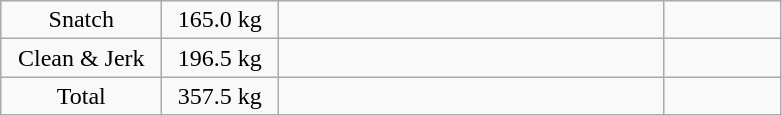<table class = "wikitable" style="text-align:center;">
<tr>
<td width=100>Snatch</td>
<td width=70>165.0 kg</td>
<td width=250 align=left></td>
<td width=70></td>
</tr>
<tr>
<td>Clean & Jerk</td>
<td>196.5 kg</td>
<td align=left></td>
<td></td>
</tr>
<tr>
<td>Total</td>
<td>357.5 kg</td>
<td align=left></td>
<td></td>
</tr>
</table>
